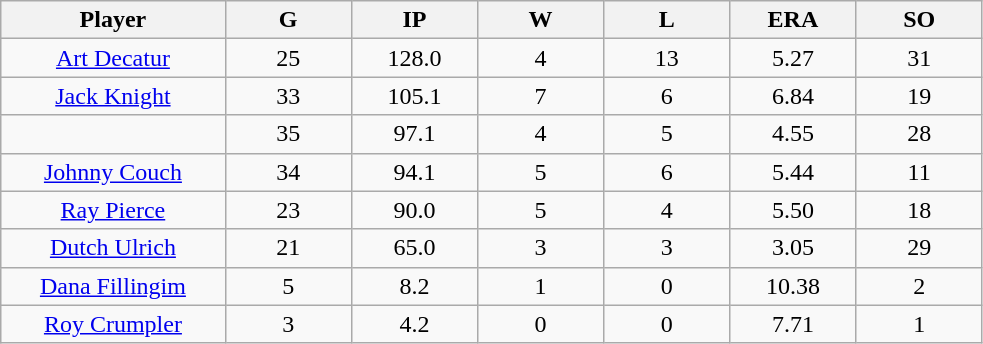<table class="wikitable sortable">
<tr>
<th bgcolor="#DDDDFF" width="16%">Player</th>
<th bgcolor="#DDDDFF" width="9%">G</th>
<th bgcolor="#DDDDFF" width="9%">IP</th>
<th bgcolor="#DDDDFF" width="9%">W</th>
<th bgcolor="#DDDDFF" width="9%">L</th>
<th bgcolor="#DDDDFF" width="9%">ERA</th>
<th bgcolor="#DDDDFF" width="9%">SO</th>
</tr>
<tr align="center">
<td><a href='#'>Art Decatur</a></td>
<td>25</td>
<td>128.0</td>
<td>4</td>
<td>13</td>
<td>5.27</td>
<td>31</td>
</tr>
<tr align=center>
<td><a href='#'>Jack Knight</a></td>
<td>33</td>
<td>105.1</td>
<td>7</td>
<td>6</td>
<td>6.84</td>
<td>19</td>
</tr>
<tr align=center>
<td></td>
<td>35</td>
<td>97.1</td>
<td>4</td>
<td>5</td>
<td>4.55</td>
<td>28</td>
</tr>
<tr align="center">
<td><a href='#'>Johnny Couch</a></td>
<td>34</td>
<td>94.1</td>
<td>5</td>
<td>6</td>
<td>5.44</td>
<td>11</td>
</tr>
<tr align=center>
<td><a href='#'>Ray Pierce</a></td>
<td>23</td>
<td>90.0</td>
<td>5</td>
<td>4</td>
<td>5.50</td>
<td>18</td>
</tr>
<tr align=center>
<td><a href='#'>Dutch Ulrich</a></td>
<td>21</td>
<td>65.0</td>
<td>3</td>
<td>3</td>
<td>3.05</td>
<td>29</td>
</tr>
<tr align=center>
<td><a href='#'>Dana Fillingim</a></td>
<td>5</td>
<td>8.2</td>
<td>1</td>
<td>0</td>
<td>10.38</td>
<td>2</td>
</tr>
<tr align=center>
<td><a href='#'>Roy Crumpler</a></td>
<td>3</td>
<td>4.2</td>
<td>0</td>
<td>0</td>
<td>7.71</td>
<td>1</td>
</tr>
</table>
